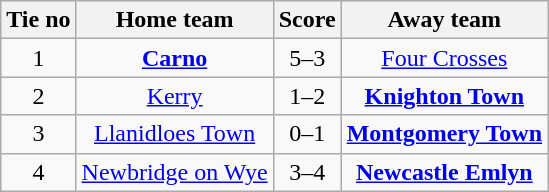<table class="wikitable" style="text-align: center">
<tr>
<th>Tie no</th>
<th>Home team</th>
<th>Score</th>
<th>Away team</th>
</tr>
<tr>
<td>1</td>
<td><strong><a href='#'>Carno</a></strong></td>
<td>5–3</td>
<td><a href='#'>Four Crosses</a></td>
</tr>
<tr>
<td>2</td>
<td><a href='#'>Kerry</a></td>
<td>1–2</td>
<td><strong><a href='#'>Knighton Town</a></strong></td>
</tr>
<tr>
<td>3</td>
<td><a href='#'>Llanidloes Town</a></td>
<td>0–1</td>
<td><strong><a href='#'>Montgomery Town</a></strong></td>
</tr>
<tr>
<td>4</td>
<td><a href='#'>Newbridge on Wye</a></td>
<td>3–4</td>
<td><strong><a href='#'>Newcastle Emlyn</a></strong></td>
</tr>
</table>
